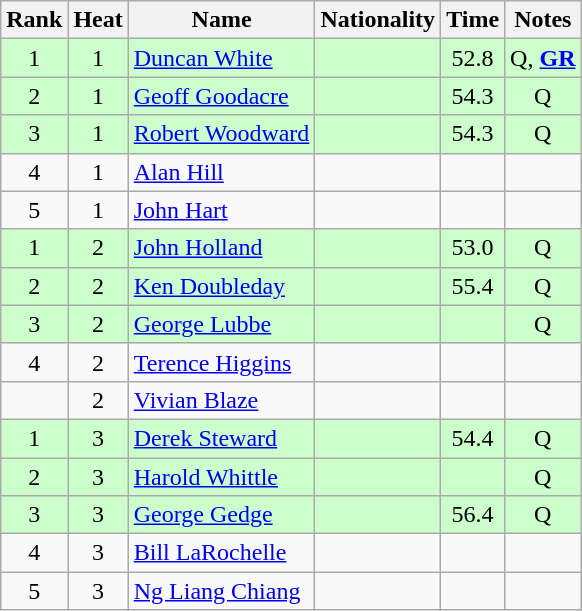<table class="wikitable sortable" style="text-align:center">
<tr>
<th>Rank</th>
<th>Heat</th>
<th>Name</th>
<th>Nationality</th>
<th>Time</th>
<th>Notes</th>
</tr>
<tr bgcolor=ccffcc>
<td>1</td>
<td>1</td>
<td align=left><a href='#'>Duncan White</a></td>
<td align=left></td>
<td>52.8</td>
<td>Q, <strong><a href='#'>GR</a></strong></td>
</tr>
<tr bgcolor=ccffcc>
<td>2</td>
<td>1</td>
<td align=left><a href='#'>Geoff Goodacre</a></td>
<td align=left></td>
<td>54.3</td>
<td>Q</td>
</tr>
<tr bgcolor=ccffcc>
<td>3</td>
<td>1</td>
<td align=left><a href='#'>Robert Woodward</a></td>
<td align=left></td>
<td>54.3</td>
<td>Q</td>
</tr>
<tr>
<td>4</td>
<td>1</td>
<td align=left><a href='#'>Alan Hill</a></td>
<td align=left></td>
<td></td>
<td></td>
</tr>
<tr>
<td>5</td>
<td>1</td>
<td align=left><a href='#'>John Hart</a></td>
<td align=left></td>
<td></td>
<td></td>
</tr>
<tr bgcolor=ccffcc>
<td>1</td>
<td>2</td>
<td align=left><a href='#'>John Holland</a></td>
<td align=left></td>
<td>53.0</td>
<td>Q</td>
</tr>
<tr bgcolor=ccffcc>
<td>2</td>
<td>2</td>
<td align=left><a href='#'>Ken Doubleday</a></td>
<td align=left></td>
<td>55.4</td>
<td>Q</td>
</tr>
<tr bgcolor=ccffcc>
<td>3</td>
<td>2</td>
<td align=left><a href='#'>George Lubbe</a></td>
<td align=left></td>
<td></td>
<td>Q</td>
</tr>
<tr>
<td>4</td>
<td>2</td>
<td align=left><a href='#'>Terence Higgins</a></td>
<td align=left></td>
<td></td>
<td></td>
</tr>
<tr>
<td></td>
<td>2</td>
<td align=left><a href='#'>Vivian Blaze</a></td>
<td align=left></td>
<td></td>
<td></td>
</tr>
<tr bgcolor=ccffcc>
<td>1</td>
<td>3</td>
<td align=left><a href='#'>Derek Steward</a></td>
<td align=left></td>
<td>54.4</td>
<td>Q</td>
</tr>
<tr bgcolor=ccffcc>
<td>2</td>
<td>3</td>
<td align=left><a href='#'>Harold Whittle</a></td>
<td align=left></td>
<td></td>
<td>Q</td>
</tr>
<tr bgcolor=ccffcc>
<td>3</td>
<td>3</td>
<td align=left><a href='#'>George Gedge</a></td>
<td align=left></td>
<td>56.4</td>
<td>Q</td>
</tr>
<tr>
<td>4</td>
<td>3</td>
<td align=left><a href='#'>Bill LaRochelle</a></td>
<td align=left></td>
<td></td>
<td></td>
</tr>
<tr>
<td>5</td>
<td>3</td>
<td align=left><a href='#'>Ng Liang Chiang</a></td>
<td align=left></td>
<td></td>
<td></td>
</tr>
</table>
